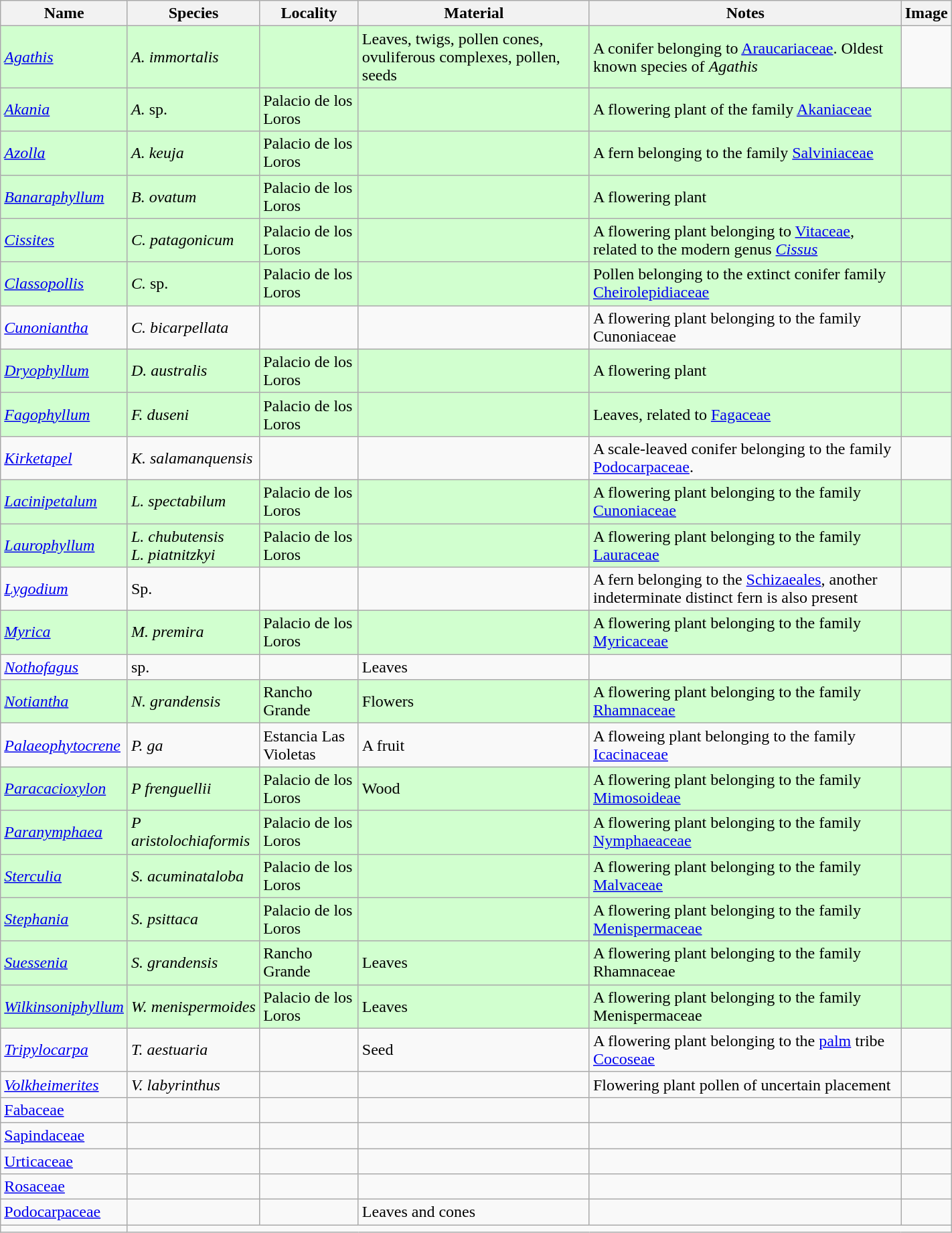<table class="wikitable" align="center" width="75%">
<tr>
<th>Name</th>
<th>Species</th>
<th>Locality</th>
<th>Material</th>
<th>Notes</th>
<th>Image</th>
</tr>
<tr>
<td style="background:#D1FFCF;"><em><a href='#'>Agathis</a></em></td>
<td style="background:#D1FFCF;"><em>A. immortalis</em></td>
<td style="background:#D1FFCF;"></td>
<td style="background:#D1FFCF;">Leaves, twigs, pollen cones, ovuliferous complexes, pollen, seeds</td>
<td style="background:#D1FFCF;">A conifer belonging to <a href='#'>Araucariaceae</a>. Oldest known species of <em>Agathis</em></td>
</tr>
<tr>
<td style="background:#D1FFCF;"><em><a href='#'>Akania</a></em></td>
<td style="background:#D1FFCF;"><em>A.</em> sp.</td>
<td style="background:#D1FFCF;">Palacio de los Loros</td>
<td style="background:#D1FFCF;"></td>
<td style="background:#D1FFCF;">A flowering plant of the family <a href='#'>Akaniaceae</a></td>
<td style="background:#D1FFCF;"></td>
</tr>
<tr>
<td style="background:#D1FFCF;"><em><a href='#'>Azolla</a></em></td>
<td style="background:#D1FFCF;"><em>A. keuja</em></td>
<td style="background:#D1FFCF;">Palacio de los Loros</td>
<td style="background:#D1FFCF;"></td>
<td style="background:#D1FFCF;">A fern belonging to the family <a href='#'>Salviniaceae</a></td>
<td style="background:#D1FFCF;"></td>
</tr>
<tr>
<td style="background:#D1FFCF;"><em><a href='#'>Banaraphyllum</a></em></td>
<td style="background:#D1FFCF;"><em>B. ovatum</em></td>
<td style="background:#D1FFCF;">Palacio de los Loros</td>
<td style="background:#D1FFCF;"></td>
<td style="background:#D1FFCF;">A flowering plant</td>
<td style="background:#D1FFCF;"></td>
</tr>
<tr>
<td style="background:#D1FFCF;"><em><a href='#'>Cissites</a></em></td>
<td style="background:#D1FFCF;"><em>C. patagonicum</em></td>
<td style="background:#D1FFCF;">Palacio de los Loros</td>
<td style="background:#D1FFCF;"></td>
<td style="background:#D1FFCF;">A flowering plant belonging to <a href='#'>Vitaceae</a>, related to the modern genus <em><a href='#'>Cissus</a></em></td>
<td style="background:#D1FFCF;"></td>
</tr>
<tr>
<td style="background:#D1FFCF;"><em><a href='#'>Classopollis</a></em></td>
<td style="background:#D1FFCF;"><em>C.</em> sp.</td>
<td style="background:#D1FFCF;">Palacio de los Loros</td>
<td style="background:#D1FFCF;"></td>
<td style="background:#D1FFCF;">Pollen belonging to the extinct conifer family <a href='#'>Cheirolepidiaceae</a></td>
<td style="background:#D1FFCF;"></td>
</tr>
<tr>
<td><em><a href='#'>Cunoniantha</a></em></td>
<td><em>C. bicarpellata</em></td>
<td></td>
<td></td>
<td>A flowering plant belonging to the family Cunoniaceae</td>
<td></td>
</tr>
<tr>
<td style="background:#D1FFCF;"><em><a href='#'>Dryophyllum</a></em></td>
<td style="background:#D1FFCF;"><em>D. australis</em></td>
<td style="background:#D1FFCF;">Palacio de los Loros</td>
<td style="background:#D1FFCF;"></td>
<td style="background:#D1FFCF;">A flowering plant</td>
<td style="background:#D1FFCF;"></td>
</tr>
<tr>
<td style="background:#D1FFCF;"><em><a href='#'>Fagophyllum</a></em></td>
<td style="background:#D1FFCF;"><em>F. duseni</em></td>
<td style="background:#D1FFCF;">Palacio de los Loros</td>
<td style="background:#D1FFCF;"></td>
<td style="background:#D1FFCF;">Leaves, related to <a href='#'>Fagaceae</a></td>
<td style="background:#D1FFCF;"></td>
</tr>
<tr>
<td><em><a href='#'>Kirketapel</a></em></td>
<td><em>K. salamanquensis</em></td>
<td></td>
<td></td>
<td>A scale-leaved conifer belonging to the family <a href='#'>Podocarpaceae</a>.</td>
<td></td>
</tr>
<tr>
<td style="background:#D1FFCF;"><em><a href='#'>Lacinipetalum</a></em></td>
<td style="background:#D1FFCF;"><em>L. spectabilum</em></td>
<td style="background:#D1FFCF;">Palacio de los Loros</td>
<td style="background:#D1FFCF;"></td>
<td style="background:#D1FFCF;">A flowering plant belonging to the family <a href='#'>Cunoniaceae</a></td>
<td style="background:#D1FFCF;"></td>
</tr>
<tr>
<td style="background:#D1FFCF;"><em><a href='#'>Laurophyllum</a></em></td>
<td style="background:#D1FFCF;"><em>L. chubutensis</em><br><em>L. piatnitzkyi</em></td>
<td style="background:#D1FFCF;">Palacio de los Loros</td>
<td style="background:#D1FFCF;"></td>
<td style="background:#D1FFCF;">A flowering plant belonging to the family <a href='#'>Lauraceae</a></td>
<td style="background:#D1FFCF;"></td>
</tr>
<tr>
<td><em><a href='#'>Lygodium</a></em></td>
<td>Sp.</td>
<td></td>
<td></td>
<td>A fern belonging to the <a href='#'>Schizaeales</a>, another indeterminate distinct fern is also present</td>
<td></td>
</tr>
<tr>
<td style="background:#D1FFCF;"><em><a href='#'>Myrica</a></em></td>
<td style="background:#D1FFCF;"><em>M. premira</em></td>
<td style="background:#D1FFCF;">Palacio de los Loros</td>
<td style="background:#D1FFCF;"></td>
<td style="background:#D1FFCF;">A flowering plant belonging to the family <a href='#'>Myricaceae</a></td>
<td style="background:#D1FFCF;"></td>
</tr>
<tr>
<td><em><a href='#'>Nothofagus</a></em></td>
<td>sp.</td>
<td></td>
<td>Leaves</td>
<td></td>
<td></td>
</tr>
<tr>
<td style="background:#D1FFCF;"><em><a href='#'>Notiantha</a></em></td>
<td style="background:#D1FFCF;"><em>N. grandensis</em></td>
<td style="background:#D1FFCF;">Rancho Grande</td>
<td style="background:#D1FFCF;">Flowers</td>
<td style="background:#D1FFCF;">A flowering plant belonging to the family <a href='#'>Rhamnaceae</a></td>
<td style="background:#D1FFCF;"></td>
</tr>
<tr>
<td><em><a href='#'>Palaeophytocrene</a></em></td>
<td><em>P. ga</em></td>
<td>Estancia Las Violetas</td>
<td>A fruit</td>
<td>A floweing plant belonging to the family <a href='#'>Icacinaceae</a></td>
<td></td>
</tr>
<tr>
<td style="background:#D1FFCF;"><em><a href='#'>Paracacioxylon</a></em></td>
<td style="background:#D1FFCF;"><em>P frenguellii</em></td>
<td style="background:#D1FFCF;">Palacio de los Loros</td>
<td style="background:#D1FFCF;">Wood</td>
<td style="background:#D1FFCF;">A flowering plant belonging to the family <a href='#'>Mimosoideae</a></td>
<td style="background:#D1FFCF;"></td>
</tr>
<tr>
<td style="background:#D1FFCF;"><em><a href='#'>Paranymphaea</a></em></td>
<td style="background:#D1FFCF;"><em>P aristolochiaformis</em></td>
<td style="background:#D1FFCF;">Palacio de los Loros</td>
<td style="background:#D1FFCF;"></td>
<td style="background:#D1FFCF;">A flowering plant belonging to the family <a href='#'>Nymphaeaceae</a></td>
<td style="background:#D1FFCF;"></td>
</tr>
<tr>
<td style="background:#D1FFCF;"><em><a href='#'>Sterculia</a></em></td>
<td style="background:#D1FFCF;"><em>S. acuminataloba</em></td>
<td style="background:#D1FFCF;">Palacio de los Loros</td>
<td style="background:#D1FFCF;"></td>
<td style="background:#D1FFCF;">A flowering plant belonging to the family <a href='#'>Malvaceae</a></td>
<td style="background:#D1FFCF;"></td>
</tr>
<tr>
<td style="background:#D1FFCF;"><em><a href='#'>Stephania</a></em></td>
<td style="background:#D1FFCF;"><em>S. psittaca</em></td>
<td style="background:#D1FFCF;">Palacio de los Loros</td>
<td style="background:#D1FFCF;"></td>
<td style="background:#D1FFCF;">A flowering plant belonging to the family <a href='#'>Menispermaceae</a></td>
<td style="background:#D1FFCF;"></td>
</tr>
<tr>
<td style="background:#D1FFCF;"><em><a href='#'>Suessenia</a></em></td>
<td style="background:#D1FFCF;"><em>S. grandensis</em></td>
<td style="background:#D1FFCF;">Rancho Grande</td>
<td style="background:#D1FFCF;">Leaves</td>
<td style="background:#D1FFCF;">A flowering plant belonging to the family Rhamnaceae</td>
<td style="background:#D1FFCF;"></td>
</tr>
<tr>
<td style="background:#D1FFCF;"><em><a href='#'>Wilkinsoniphyllum</a></em></td>
<td style="background:#D1FFCF;"><em> W. menispermoides </em></td>
<td style="background:#D1FFCF;">Palacio de los Loros</td>
<td style="background:#D1FFCF;">Leaves</td>
<td style="background:#D1FFCF;">A flowering plant belonging to the family Menispermaceae</td>
<td style="background:#D1FFCF;"></td>
</tr>
<tr>
<td><em><a href='#'>Tripylocarpa</a></em></td>
<td><em>T. aestuaria</em></td>
<td></td>
<td>Seed</td>
<td>A flowering plant belonging to the <a href='#'>palm</a> tribe <a href='#'>Cocoseae</a></td>
<td></td>
</tr>
<tr>
<td><em><a href='#'>Volkheimerites</a></em></td>
<td><em>V. labyrinthus</em></td>
<td></td>
<td></td>
<td>Flowering plant pollen of uncertain placement</td>
<td></td>
</tr>
<tr>
<td><a href='#'>Fabaceae</a><em></em></td>
<td></td>
<td></td>
<td></td>
<td></td>
<td></td>
</tr>
<tr>
<td><a href='#'>Sapindaceae</a><em></em></td>
<td></td>
<td></td>
<td></td>
<td></td>
<td></td>
</tr>
<tr>
<td><a href='#'>Urticaceae</a><em></em></td>
<td></td>
<td></td>
<td></td>
<td></td>
<td></td>
</tr>
<tr>
<td><a href='#'>Rosaceae</a><em></em></td>
<td></td>
<td></td>
<td></td>
<td></td>
<td></td>
</tr>
<tr>
<td><a href='#'>Podocarpaceae</a><em></em></td>
<td></td>
<td></td>
<td>Leaves and cones</td>
<td></td>
<td></td>
</tr>
<tr>
<td></td>
</tr>
</table>
